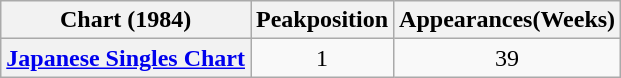<table class="wikitable plainrowheaders">
<tr>
<th scope="col">Chart (1984)</th>
<th scope="col">Peakposition</th>
<th scope="col">Appearances(Weeks)</th>
</tr>
<tr>
<th scope="row"><a href='#'>Japanese Singles Chart</a></th>
<td style="text-align:center;">1</td>
<td style="text-align:center;">39</td>
</tr>
</table>
